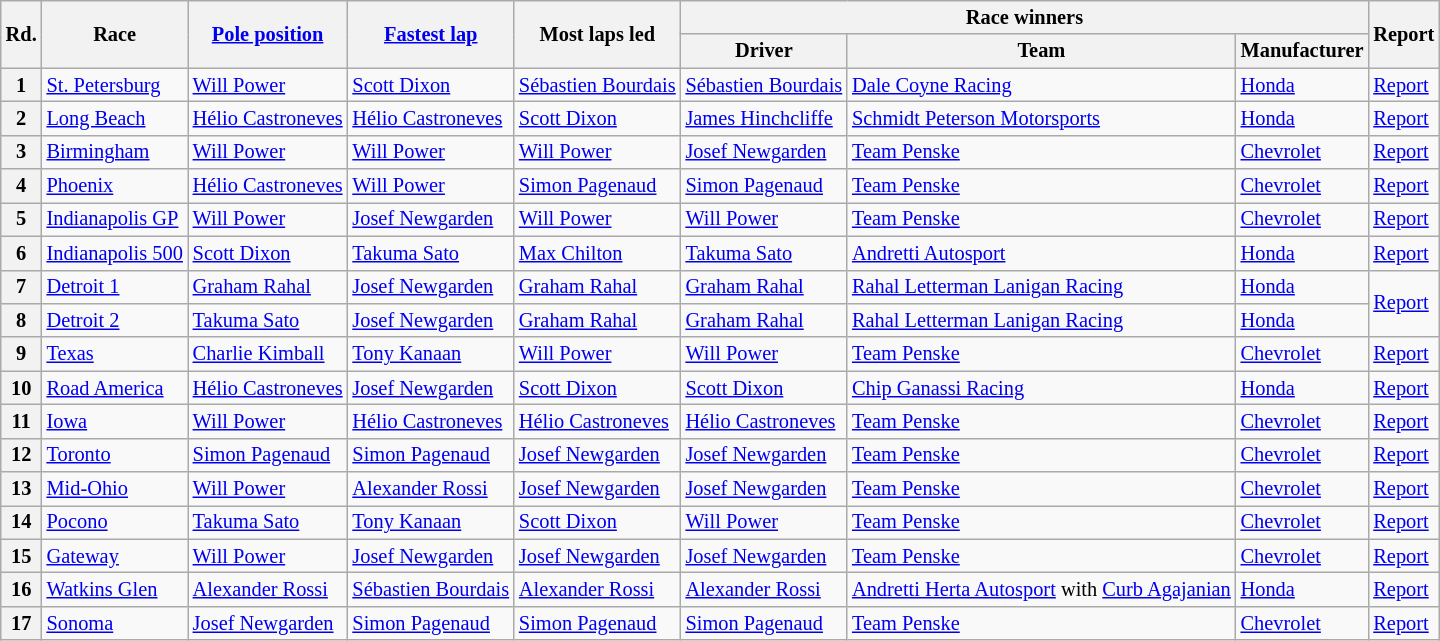<table class="wikitable" style="font-size: 85%; white-space: nowrap;">
<tr>
<th rowspan=2>Rd.</th>
<th rowspan=2>Race</th>
<th rowspan=2><a href='#'>Pole position</a></th>
<th rowspan=2><a href='#'>Fastest lap</a></th>
<th rowspan=2>Most laps led</th>
<th colspan=3>Race winners</th>
<th rowspan=2>Report</th>
</tr>
<tr>
<th>Driver</th>
<th>Team</th>
<th>Manufacturer</th>
</tr>
<tr>
<th>1</th>
<td><a href='#'>St. Petersburg</a></td>
<td> <a href='#'>Will Power</a></td>
<td> <a href='#'>Scott Dixon</a></td>
<td> <a href='#'>Sébastien Bourdais</a></td>
<td> <a href='#'>Sébastien Bourdais</a></td>
<td><a href='#'>Dale Coyne Racing</a></td>
<td><a href='#'>Honda</a></td>
<td><a href='#'>Report</a></td>
</tr>
<tr>
<th>2</th>
<td><a href='#'>Long Beach</a></td>
<td> <a href='#'>Hélio Castroneves</a></td>
<td> <a href='#'>Hélio Castroneves</a></td>
<td> <a href='#'>Scott Dixon</a></td>
<td> <a href='#'>James Hinchcliffe</a></td>
<td><a href='#'>Schmidt Peterson Motorsports</a></td>
<td><a href='#'>Honda</a></td>
<td><a href='#'>Report</a></td>
</tr>
<tr>
<th>3</th>
<td><a href='#'>Birmingham</a></td>
<td> <a href='#'>Will Power</a></td>
<td> <a href='#'>Will Power</a></td>
<td> <a href='#'>Will Power</a></td>
<td> <a href='#'>Josef Newgarden</a></td>
<td><a href='#'>Team Penske</a></td>
<td><a href='#'>Chevrolet</a></td>
<td><a href='#'>Report</a></td>
</tr>
<tr>
<th>4</th>
<td><a href='#'>Phoenix</a></td>
<td> <a href='#'>Hélio Castroneves</a></td>
<td> <a href='#'>Will Power</a></td>
<td> <a href='#'>Simon Pagenaud</a></td>
<td> <a href='#'>Simon Pagenaud</a></td>
<td><a href='#'>Team Penske</a></td>
<td><a href='#'>Chevrolet</a></td>
<td><a href='#'>Report</a></td>
</tr>
<tr>
<th>5</th>
<td><a href='#'>Indianapolis GP</a></td>
<td> <a href='#'>Will Power</a></td>
<td> <a href='#'>Josef Newgarden</a></td>
<td> <a href='#'>Will Power</a></td>
<td> <a href='#'>Will Power</a></td>
<td><a href='#'>Team Penske</a></td>
<td><a href='#'>Chevrolet</a></td>
<td><a href='#'>Report</a></td>
</tr>
<tr>
<th>6</th>
<td><a href='#'>Indianapolis 500</a></td>
<td> <a href='#'>Scott Dixon</a></td>
<td> <a href='#'>Takuma Sato</a></td>
<td> <a href='#'>Max Chilton</a></td>
<td> <a href='#'>Takuma Sato</a></td>
<td><a href='#'>Andretti Autosport</a></td>
<td><a href='#'>Honda</a></td>
<td><a href='#'>Report</a></td>
</tr>
<tr>
<th>7</th>
<td><a href='#'>Detroit 1</a></td>
<td> <a href='#'>Graham Rahal</a></td>
<td> <a href='#'>Josef Newgarden</a></td>
<td> <a href='#'>Graham Rahal</a></td>
<td> <a href='#'>Graham Rahal</a></td>
<td><a href='#'>Rahal Letterman Lanigan Racing</a></td>
<td><a href='#'>Honda</a></td>
<td rowspan="2"><a href='#'>Report</a></td>
</tr>
<tr>
<th>8</th>
<td><a href='#'>Detroit 2</a></td>
<td> <a href='#'>Takuma Sato</a></td>
<td> <a href='#'>Josef Newgarden</a></td>
<td> <a href='#'>Graham Rahal</a></td>
<td> <a href='#'>Graham Rahal</a></td>
<td><a href='#'>Rahal Letterman Lanigan Racing</a></td>
<td><a href='#'>Honda</a></td>
</tr>
<tr>
<th>9</th>
<td><a href='#'>Texas</a></td>
<td> <a href='#'>Charlie Kimball</a></td>
<td> <a href='#'>Tony Kanaan</a></td>
<td> <a href='#'>Will Power</a></td>
<td> <a href='#'>Will Power</a></td>
<td><a href='#'>Team Penske</a></td>
<td><a href='#'>Chevrolet</a></td>
<td><a href='#'>Report</a></td>
</tr>
<tr>
<th>10</th>
<td><a href='#'>Road America</a></td>
<td> <a href='#'>Hélio Castroneves</a></td>
<td> <a href='#'>Josef Newgarden</a></td>
<td> <a href='#'>Scott Dixon</a></td>
<td> <a href='#'>Scott Dixon</a></td>
<td><a href='#'>Chip Ganassi Racing</a></td>
<td><a href='#'>Honda</a></td>
<td><a href='#'>Report</a></td>
</tr>
<tr>
<th>11</th>
<td><a href='#'>Iowa</a></td>
<td> <a href='#'>Will Power</a></td>
<td> <a href='#'>Hélio Castroneves</a></td>
<td> <a href='#'>Hélio Castroneves</a></td>
<td> <a href='#'>Hélio Castroneves</a></td>
<td><a href='#'>Team Penske</a></td>
<td><a href='#'>Chevrolet</a></td>
<td><a href='#'>Report</a></td>
</tr>
<tr>
<th>12</th>
<td><a href='#'>Toronto</a></td>
<td> <a href='#'>Simon Pagenaud</a></td>
<td> <a href='#'>Simon Pagenaud</a></td>
<td> <a href='#'>Josef Newgarden</a></td>
<td> <a href='#'>Josef Newgarden</a></td>
<td><a href='#'>Team Penske</a></td>
<td><a href='#'>Chevrolet</a></td>
<td><a href='#'>Report</a></td>
</tr>
<tr>
<th>13</th>
<td><a href='#'>Mid-Ohio</a></td>
<td> <a href='#'>Will Power</a></td>
<td> <a href='#'>Alexander Rossi</a></td>
<td> <a href='#'>Josef Newgarden</a></td>
<td> <a href='#'>Josef Newgarden</a></td>
<td><a href='#'>Team Penske</a></td>
<td><a href='#'>Chevrolet</a></td>
<td><a href='#'>Report</a></td>
</tr>
<tr>
<th>14</th>
<td><a href='#'>Pocono</a></td>
<td> <a href='#'>Takuma Sato</a></td>
<td> <a href='#'>Tony Kanaan</a></td>
<td> <a href='#'>Scott Dixon</a></td>
<td> <a href='#'>Will Power</a></td>
<td><a href='#'>Team Penske</a></td>
<td><a href='#'>Chevrolet</a></td>
<td><a href='#'>Report</a></td>
</tr>
<tr>
<th>15</th>
<td><a href='#'>Gateway</a></td>
<td> <a href='#'>Will Power</a></td>
<td> <a href='#'>Josef Newgarden</a></td>
<td> <a href='#'>Josef Newgarden</a></td>
<td> <a href='#'>Josef Newgarden</a></td>
<td><a href='#'>Team Penske</a></td>
<td><a href='#'>Chevrolet</a></td>
<td><a href='#'>Report</a></td>
</tr>
<tr>
<th>16</th>
<td><a href='#'>Watkins Glen</a></td>
<td> <a href='#'>Alexander Rossi</a></td>
<td> <a href='#'>Sébastien Bourdais</a></td>
<td> <a href='#'>Alexander Rossi</a></td>
<td> <a href='#'>Alexander Rossi</a></td>
<td><a href='#'>Andretti Herta Autosport</a> with <a href='#'>Curb Agajanian</a></td>
<td><a href='#'>Honda</a></td>
<td><a href='#'>Report</a></td>
</tr>
<tr>
<th>17</th>
<td><a href='#'>Sonoma</a></td>
<td> <a href='#'>Josef Newgarden</a></td>
<td> <a href='#'>Simon Pagenaud</a></td>
<td> <a href='#'>Simon Pagenaud</a></td>
<td> <a href='#'>Simon Pagenaud</a></td>
<td><a href='#'>Team Penske</a></td>
<td><a href='#'>Chevrolet</a></td>
<td><a href='#'>Report</a></td>
</tr>
</table>
